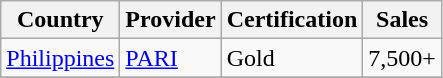<table class="wikitable sortable">
<tr>
<th>Country</th>
<th>Provider</th>
<th>Certification</th>
<th>Sales</th>
</tr>
<tr>
<td><a href='#'>Philippines</a></td>
<td><a href='#'>PARI</a></td>
<td>Gold</td>
<td>7,500+</td>
</tr>
<tr>
</tr>
</table>
